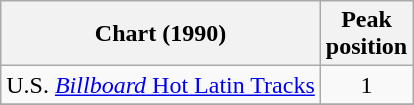<table class="wikitable">
<tr>
<th align="left">Chart (1990)</th>
<th align="left">Peak<br>position</th>
</tr>
<tr>
<td align="left">U.S. <a href='#'><em>Billboard</em> Hot Latin Tracks</a></td>
<td align="center">1</td>
</tr>
<tr>
</tr>
</table>
